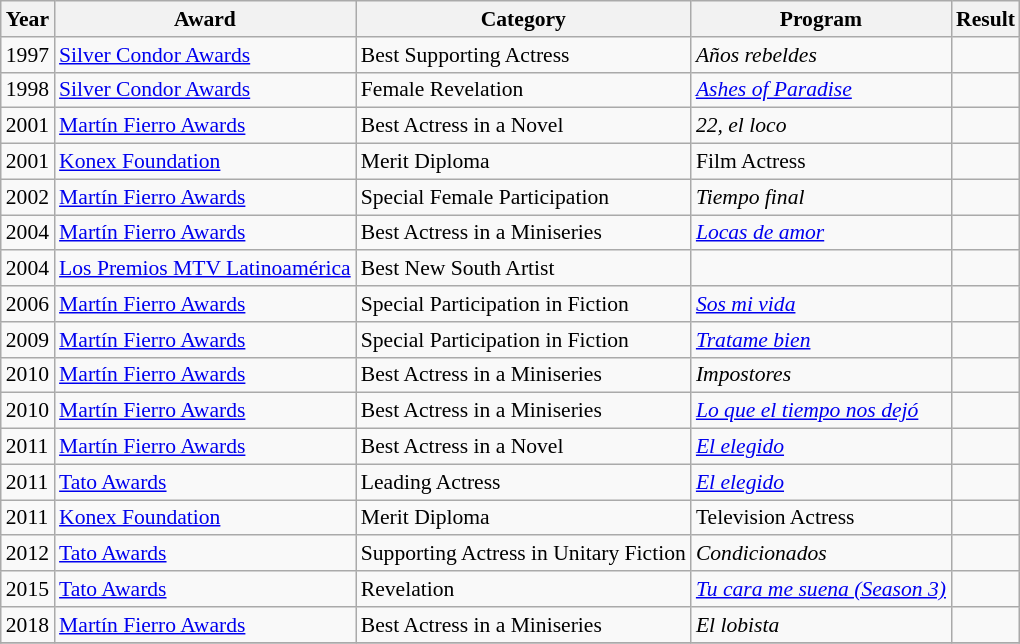<table class="wikitable" style="font-size: 90%;">
<tr>
<th>Year</th>
<th>Award</th>
<th>Category</th>
<th>Program</th>
<th>Result</th>
</tr>
<tr>
<td>1997</td>
<td><a href='#'>Silver Condor Awards</a></td>
<td>Best Supporting Actress</td>
<td><em>Años rebeldes</em></td>
<td></td>
</tr>
<tr>
<td>1998</td>
<td><a href='#'>Silver Condor Awards</a></td>
<td>Female Revelation</td>
<td><em><a href='#'>Ashes of Paradise</a></em></td>
<td></td>
</tr>
<tr>
<td>2001</td>
<td><a href='#'>Martín Fierro Awards</a></td>
<td>Best Actress in a Novel</td>
<td><em>22, el loco</em></td>
<td></td>
</tr>
<tr>
<td>2001</td>
<td><a href='#'>Konex Foundation</a></td>
<td>Merit Diploma</td>
<td>Film Actress</td>
<td></td>
</tr>
<tr>
<td>2002</td>
<td><a href='#'>Martín Fierro Awards</a></td>
<td>Special Female Participation</td>
<td><em>Tiempo final</em></td>
<td></td>
</tr>
<tr>
<td>2004</td>
<td><a href='#'>Martín Fierro Awards</a></td>
<td>Best Actress in a Miniseries</td>
<td><em><a href='#'>Locas de amor</a></em></td>
<td></td>
</tr>
<tr>
<td>2004</td>
<td><a href='#'>Los Premios MTV Latinoamérica</a></td>
<td>Best New South Artist</td>
<td></td>
<td></td>
</tr>
<tr>
<td>2006</td>
<td><a href='#'>Martín Fierro Awards</a></td>
<td>Special Participation in Fiction</td>
<td><em><a href='#'>Sos mi vida</a></em></td>
<td></td>
</tr>
<tr>
<td>2009</td>
<td><a href='#'>Martín Fierro Awards</a></td>
<td>Special Participation in Fiction</td>
<td><em><a href='#'>Tratame bien</a></em></td>
<td></td>
</tr>
<tr>
<td>2010</td>
<td><a href='#'>Martín Fierro Awards</a></td>
<td>Best Actress in a Miniseries</td>
<td><em>Impostores</em></td>
<td></td>
</tr>
<tr>
<td>2010</td>
<td><a href='#'>Martín Fierro Awards</a></td>
<td>Best Actress in a Miniseries</td>
<td><em><a href='#'>Lo que el tiempo nos dejó</a></em></td>
<td></td>
</tr>
<tr>
<td>2011</td>
<td><a href='#'>Martín Fierro Awards</a></td>
<td>Best Actress in a Novel</td>
<td><em><a href='#'>El elegido</a></em></td>
<td></td>
</tr>
<tr>
<td>2011</td>
<td><a href='#'>Tato Awards</a></td>
<td>Leading Actress</td>
<td><em><a href='#'>El elegido</a></em></td>
<td></td>
</tr>
<tr>
<td>2011</td>
<td><a href='#'>Konex Foundation</a></td>
<td>Merit Diploma</td>
<td>Television Actress</td>
<td></td>
</tr>
<tr>
<td>2012</td>
<td><a href='#'>Tato Awards</a></td>
<td>Supporting Actress in Unitary Fiction</td>
<td><em>Condicionados</em></td>
<td></td>
</tr>
<tr>
<td>2015</td>
<td><a href='#'>Tato Awards</a></td>
<td>Revelation</td>
<td><em><a href='#'>Tu cara me suena (Season 3)</a></em></td>
<td></td>
</tr>
<tr>
<td>2018</td>
<td><a href='#'>Martín Fierro Awards</a></td>
<td>Best Actress in a Miniseries</td>
<td><em>El lobista</em></td>
<td></td>
</tr>
<tr>
</tr>
</table>
